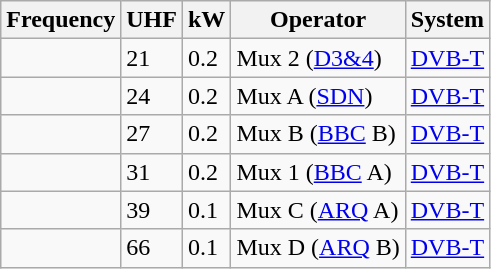<table class="wikitable sortable">
<tr>
<th>Frequency</th>
<th>UHF</th>
<th>kW</th>
<th>Operator</th>
<th>System</th>
</tr>
<tr>
<td></td>
<td>21</td>
<td>0.2</td>
<td>Mux 2 (<a href='#'>D3&4</a>)</td>
<td><a href='#'>DVB-T</a></td>
</tr>
<tr>
<td></td>
<td>24</td>
<td>0.2</td>
<td>Mux A (<a href='#'>SDN</a>)</td>
<td><a href='#'>DVB-T</a></td>
</tr>
<tr>
<td></td>
<td>27</td>
<td>0.2</td>
<td>Mux B (<a href='#'>BBC</a> B)</td>
<td><a href='#'>DVB-T</a></td>
</tr>
<tr>
<td></td>
<td>31</td>
<td>0.2</td>
<td>Mux 1 (<a href='#'>BBC</a> A)</td>
<td><a href='#'>DVB-T</a></td>
</tr>
<tr>
<td></td>
<td>39</td>
<td>0.1</td>
<td>Mux C (<a href='#'>ARQ</a> A)</td>
<td><a href='#'>DVB-T</a></td>
</tr>
<tr>
<td></td>
<td>66</td>
<td>0.1</td>
<td>Mux D (<a href='#'>ARQ</a> B)</td>
<td><a href='#'>DVB-T</a></td>
</tr>
</table>
